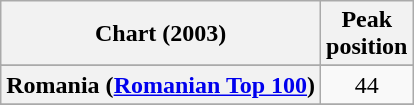<table class="wikitable sortable plainrowheaders" style="text-align:center">
<tr>
<th scope="col">Chart (2003)</th>
<th scope="col">Peak<br>position</th>
</tr>
<tr>
</tr>
<tr>
</tr>
<tr>
</tr>
<tr>
<th scope="row">Romania (<a href='#'>Romanian Top 100</a>)</th>
<td>44</td>
</tr>
<tr>
</tr>
</table>
